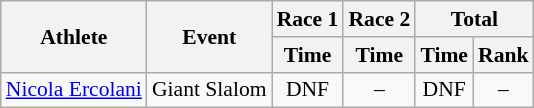<table class="wikitable" style="font-size:90%">
<tr>
<th rowspan="2">Athlete</th>
<th rowspan="2">Event</th>
<th>Race 1</th>
<th>Race 2</th>
<th colspan="2">Total</th>
</tr>
<tr>
<th>Time</th>
<th>Time</th>
<th>Time</th>
<th>Rank</th>
</tr>
<tr>
<td><a href='#'>Nicola Ercolani</a></td>
<td>Giant Slalom</td>
<td align="center">DNF</td>
<td align="center">–</td>
<td align="center">DNF</td>
<td align="center">–</td>
</tr>
</table>
